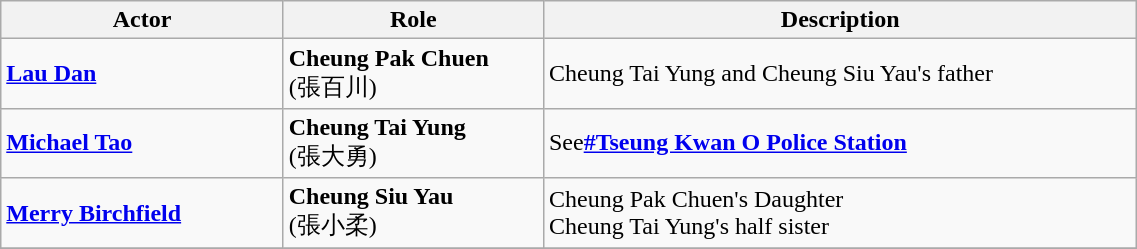<table class="wikitable" width="60%">
<tr>
<th style="width:6%">Actor</th>
<th style="width:6%">Role</th>
<th style="width:15%">Description</th>
</tr>
<tr>
<td><strong><a href='#'>Lau Dan</a></strong></td>
<td><strong>Cheung Pak Chuen</strong><br>(張百川)</td>
<td>Cheung Tai Yung and Cheung Siu Yau's father</td>
</tr>
<tr>
<td><strong><a href='#'>Michael Tao</a></strong></td>
<td><strong>Cheung Tai Yung</strong><br>(張大勇)</td>
<td>See<strong><a href='#'>#Tseung Kwan O Police Station</a></strong></td>
</tr>
<tr>
<td><strong><a href='#'>Merry Birchfield</a></strong></td>
<td><strong>Cheung Siu Yau</strong><br>(張小柔)</td>
<td>Cheung Pak Chuen's Daughter<br>Cheung Tai Yung's half sister</td>
</tr>
<tr>
</tr>
</table>
